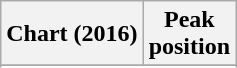<table class="wikitable sortable plainrowheaders" style="text-align:center">
<tr>
<th scope="col">Chart (2016)</th>
<th scope="col">Peak<br> position</th>
</tr>
<tr>
</tr>
<tr>
</tr>
</table>
